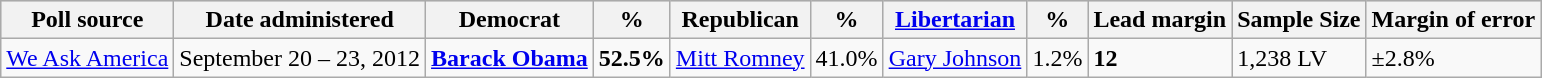<table class="wikitable">
<tr style="background:lightgrey;">
<th>Poll source</th>
<th>Date administered</th>
<th>Democrat</th>
<th>%</th>
<th>Republican</th>
<th>%</th>
<th><a href='#'>Libertarian</a></th>
<th>%</th>
<th>Lead margin</th>
<th>Sample Size</th>
<th>Margin of error</th>
</tr>
<tr>
<td><a href='#'>We Ask America</a></td>
<td>September 20 – 23, 2012</td>
<td><strong><a href='#'>Barack Obama</a></strong></td>
<td><strong>52.5%</strong></td>
<td><a href='#'>Mitt Romney</a></td>
<td>41.0%</td>
<td><a href='#'>Gary Johnson</a></td>
<td>1.2%</td>
<td><strong>12</strong></td>
<td>1,238 LV</td>
<td>±2.8%</td>
</tr>
</table>
